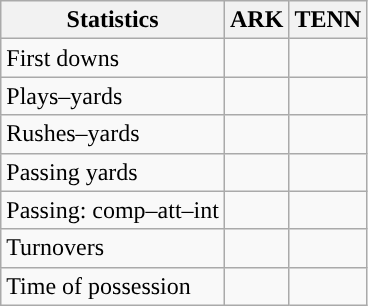<table class="wikitable" style="float:left">
<tr>
<th>Statistics</th>
<th>ARK</th>
<th>TENN</th>
</tr>
<tr>
<td>First downs</td>
<td></td>
<td></td>
</tr>
<tr>
<td>Plays–yards</td>
<td></td>
<td></td>
</tr>
<tr>
<td>Rushes–yards</td>
<td></td>
<td></td>
</tr>
<tr>
<td>Passing yards</td>
<td></td>
<td></td>
</tr>
<tr>
<td>Passing: comp–att–int</td>
<td></td>
<td></td>
</tr>
<tr>
<td>Turnovers</td>
<td></td>
<td></td>
</tr>
<tr>
<td>Time of possession</td>
<td></td>
<td></td>
</tr>
</table>
